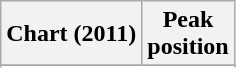<table class="wikitable sortable">
<tr>
<th style="text-align:center;">Chart (2011)</th>
<th style="text-align:center;">Peak<br>position</th>
</tr>
<tr>
</tr>
<tr>
</tr>
<tr>
</tr>
<tr>
</tr>
<tr>
</tr>
<tr>
</tr>
<tr>
</tr>
<tr>
</tr>
</table>
